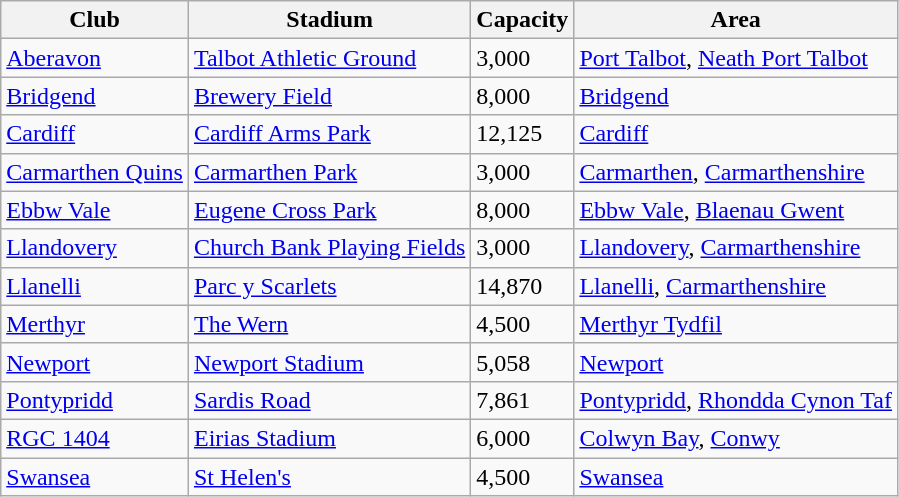<table class="wikitable sortable">
<tr>
<th>Club</th>
<th>Stadium</th>
<th>Capacity</th>
<th>Area</th>
</tr>
<tr>
<td><a href='#'>Aberavon</a></td>
<td><a href='#'>Talbot Athletic Ground</a></td>
<td style="text-align:left;">3,000</td>
<td><a href='#'>Port Talbot</a>, <a href='#'>Neath Port Talbot</a></td>
</tr>
<tr>
<td><a href='#'>Bridgend</a></td>
<td><a href='#'>Brewery Field</a></td>
<td style="text-align:left;">8,000</td>
<td><a href='#'>Bridgend</a></td>
</tr>
<tr>
<td><a href='#'>Cardiff</a></td>
<td><a href='#'>Cardiff Arms Park</a></td>
<td style="text-align:left;">12,125</td>
<td><a href='#'>Cardiff</a></td>
</tr>
<tr>
<td><a href='#'>Carmarthen Quins</a></td>
<td><a href='#'>Carmarthen Park</a></td>
<td style="text-align:left;">3,000</td>
<td><a href='#'>Carmarthen</a>, <a href='#'>Carmarthenshire</a></td>
</tr>
<tr>
<td><a href='#'>Ebbw Vale</a></td>
<td><a href='#'>Eugene Cross Park</a></td>
<td style="text-align:left;">8,000</td>
<td><a href='#'>Ebbw Vale</a>, <a href='#'>Blaenau Gwent</a></td>
</tr>
<tr>
<td><a href='#'>Llandovery</a></td>
<td><a href='#'>Church Bank Playing Fields</a></td>
<td style="text-align:left;">3,000</td>
<td><a href='#'>Llandovery</a>, <a href='#'>Carmarthenshire</a></td>
</tr>
<tr>
<td><a href='#'>Llanelli</a></td>
<td><a href='#'>Parc y Scarlets</a></td>
<td style="text-align:left;">14,870</td>
<td><a href='#'>Llanelli</a>, <a href='#'>Carmarthenshire</a></td>
</tr>
<tr>
<td><a href='#'>Merthyr</a></td>
<td><a href='#'>The Wern</a></td>
<td style="text-align:left;">4,500</td>
<td><a href='#'>Merthyr Tydfil</a></td>
</tr>
<tr>
<td><a href='#'>Newport</a></td>
<td><a href='#'>Newport Stadium</a></td>
<td style="text-align:left;">5,058</td>
<td><a href='#'>Newport</a></td>
</tr>
<tr>
<td><a href='#'>Pontypridd</a></td>
<td><a href='#'>Sardis Road</a></td>
<td style="text-align:left;">7,861</td>
<td><a href='#'>Pontypridd</a>, <a href='#'>Rhondda Cynon Taf</a></td>
</tr>
<tr>
<td><a href='#'>RGC 1404</a></td>
<td><a href='#'>Eirias Stadium</a></td>
<td style="text-align:left;">6,000</td>
<td><a href='#'>Colwyn Bay</a>, <a href='#'>Conwy</a></td>
</tr>
<tr>
<td><a href='#'>Swansea</a></td>
<td><a href='#'>St Helen's</a></td>
<td style="text-align:left;">4,500</td>
<td><a href='#'>Swansea</a></td>
</tr>
</table>
